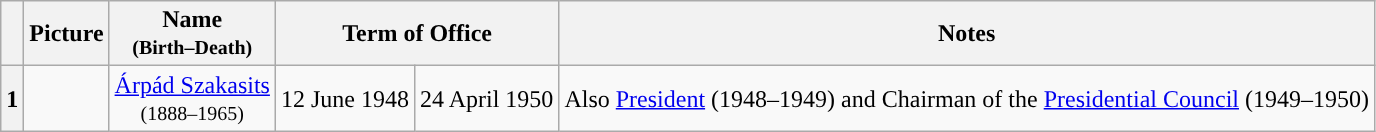<table class="wikitable" style="text-align:center;">
<tr>
<th></th>
<th>Picture</th>
<th>Name<br><small>(Birth–Death)</small></th>
<th colspan=2>Term of Office</th>
<th>Notes</th>
</tr>
<tr>
<th style="background-color:">1</th>
<td></td>
<td><a href='#'>Árpád Szakasits</a><br><small>(1888–1965)</small></td>
<td>12 June 1948</td>
<td>24 April 1950</td>
<td>Also <a href='#'>President</a> (1948–1949) and Chairman of the <a href='#'>Presidential Council</a> (1949–1950)</td>
</tr>
</table>
